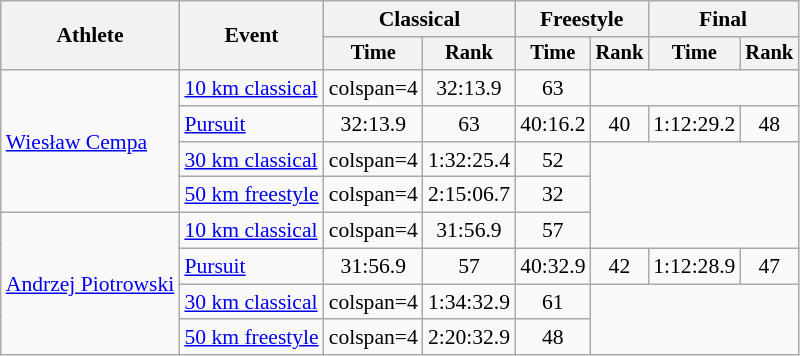<table class="wikitable" style="font-size:90%">
<tr>
<th rowspan=2>Athlete</th>
<th rowspan=2>Event</th>
<th colspan=2>Classical</th>
<th colspan=2>Freestyle</th>
<th colspan=2>Final</th>
</tr>
<tr style="font-size: 95%">
<th>Time</th>
<th>Rank</th>
<th>Time</th>
<th>Rank</th>
<th>Time</th>
<th>Rank</th>
</tr>
<tr align=center>
<td align=left rowspan=4><a href='#'>Wiesław Cempa</a></td>
<td align=left><a href='#'>10 km classical</a></td>
<td>colspan=4 </td>
<td>32:13.9</td>
<td>63</td>
</tr>
<tr align=center>
<td align=left><a href='#'>Pursuit</a></td>
<td>32:13.9</td>
<td>63</td>
<td>40:16.2</td>
<td>40</td>
<td>1:12:29.2</td>
<td>48</td>
</tr>
<tr align=center>
<td align=left rowspan=1><a href='#'>30 km classical</a></td>
<td>colspan=4 </td>
<td>1:32:25.4</td>
<td>52</td>
</tr>
<tr align=center>
<td align=left rowspan=1><a href='#'>50 km freestyle</a></td>
<td>colspan=4 </td>
<td>2:15:06.7</td>
<td>32</td>
</tr>
<tr align=center>
<td align=left rowspan=4><a href='#'>Andrzej Piotrowski</a></td>
<td align=left><a href='#'>10 km classical</a></td>
<td>colspan=4 </td>
<td>31:56.9</td>
<td>57</td>
</tr>
<tr align=center>
<td align=left><a href='#'>Pursuit</a></td>
<td>31:56.9</td>
<td>57</td>
<td>40:32.9</td>
<td>42</td>
<td>1:12:28.9</td>
<td>47</td>
</tr>
<tr align=center>
<td align=left rowspan=1><a href='#'>30 km classical</a></td>
<td>colspan=4 </td>
<td>1:34:32.9</td>
<td>61</td>
</tr>
<tr align=center>
<td align=left rowspan=1><a href='#'>50 km freestyle</a></td>
<td>colspan=4 </td>
<td>2:20:32.9</td>
<td>48</td>
</tr>
</table>
